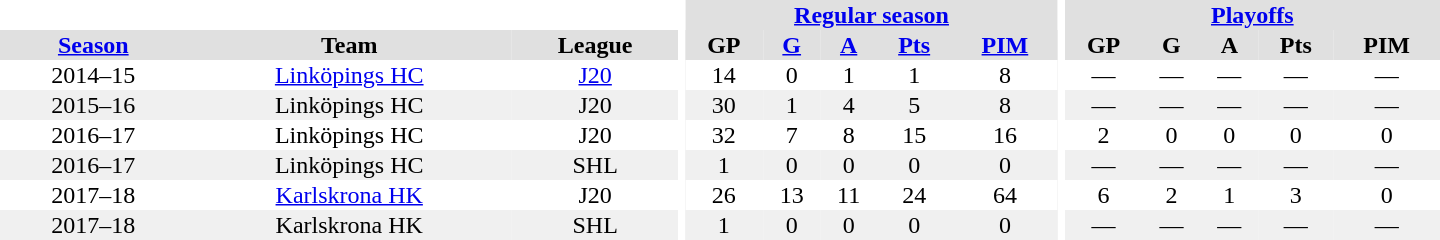<table border="0" cellpadding="1" cellspacing="0" style="text-align:center; width:60em">
<tr bgcolor="#e0e0e0">
<th colspan="3" bgcolor="#ffffff"></th>
<th rowspan="99" bgcolor="#ffffff"></th>
<th colspan="5"><a href='#'>Regular season</a></th>
<th rowspan="99" bgcolor="#ffffff"></th>
<th colspan="5"><a href='#'>Playoffs</a></th>
</tr>
<tr bgcolor="#e0e0e0">
<th><a href='#'>Season</a></th>
<th>Team</th>
<th>League</th>
<th>GP</th>
<th><a href='#'>G</a></th>
<th><a href='#'>A</a></th>
<th><a href='#'>Pts</a></th>
<th><a href='#'>PIM</a></th>
<th>GP</th>
<th>G</th>
<th>A</th>
<th>Pts</th>
<th>PIM</th>
</tr>
<tr>
<td>2014–15</td>
<td><a href='#'>Linköpings HC</a></td>
<td><a href='#'>J20</a></td>
<td>14</td>
<td>0</td>
<td>1</td>
<td>1</td>
<td>8</td>
<td>—</td>
<td>—</td>
<td>—</td>
<td>—</td>
<td>—</td>
</tr>
<tr bgcolor="#f0f0f0">
<td>2015–16</td>
<td>Linköpings HC</td>
<td>J20</td>
<td>30</td>
<td>1</td>
<td>4</td>
<td>5</td>
<td>8</td>
<td>—</td>
<td>—</td>
<td>—</td>
<td>—</td>
<td>—</td>
</tr>
<tr>
<td>2016–17</td>
<td>Linköpings HC</td>
<td>J20</td>
<td>32</td>
<td>7</td>
<td>8</td>
<td>15</td>
<td>16</td>
<td>2</td>
<td>0</td>
<td>0</td>
<td>0</td>
<td>0</td>
</tr>
<tr bgcolor="#f0f0f0">
<td>2016–17</td>
<td>Linköpings HC</td>
<td>SHL</td>
<td>1</td>
<td>0</td>
<td>0</td>
<td>0</td>
<td>0</td>
<td>—</td>
<td>—</td>
<td>—</td>
<td>—</td>
<td>—</td>
</tr>
<tr>
<td>2017–18</td>
<td><a href='#'>Karlskrona HK</a></td>
<td>J20</td>
<td>26</td>
<td>13</td>
<td>11</td>
<td>24</td>
<td>64</td>
<td>6</td>
<td>2</td>
<td>1</td>
<td>3</td>
<td>0</td>
</tr>
<tr bgcolor="#f0f0f0">
<td>2017–18</td>
<td>Karlskrona HK</td>
<td>SHL</td>
<td>1</td>
<td>0</td>
<td>0</td>
<td>0</td>
<td>0</td>
<td>—</td>
<td>—</td>
<td>—</td>
<td>—</td>
<td>—</td>
</tr>
</table>
